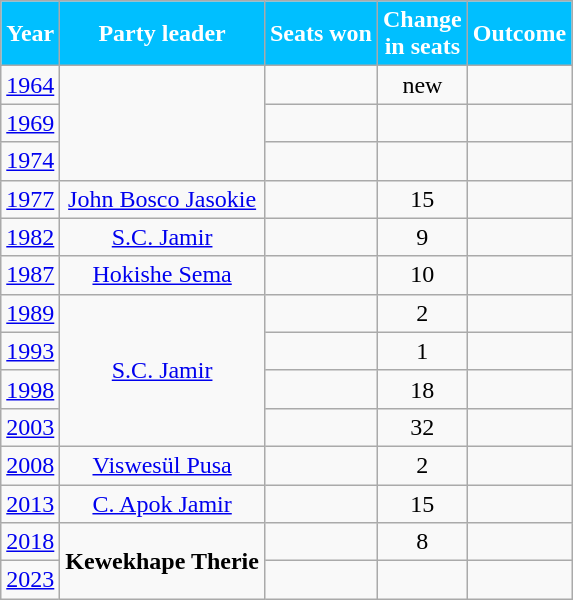<table class="wikitable sortable" style="text-align:center;">
<tr>
<th Style="background-color:#00BFFF; color:white">Year</th>
<th Style="background-color:#00BFFF; color:white">Party leader</th>
<th Style="background-color:#00BFFF; color:white">Seats won</th>
<th Style="background-color:#00BFFF; color:white">Change<br>in seats</th>
<th Style="background-color:#00BFFF; color:white">Outcome</th>
</tr>
<tr>
<td><a href='#'>1964</a></td>
<td rowspan="3"></td>
<td></td>
<td>new</td>
<td></td>
</tr>
<tr>
<td><a href='#'>1969</a></td>
<td></td>
<td></td>
<td></td>
</tr>
<tr>
<td><a href='#'>1974</a></td>
<td></td>
<td></td>
<td></td>
</tr>
<tr>
<td><a href='#'>1977</a></td>
<td rowspan="1"><a href='#'>John Bosco Jasokie</a></td>
<td></td>
<td> 15</td>
<td></td>
</tr>
<tr>
<td><a href='#'>1982</a></td>
<td rowspan="1"><a href='#'>S.C. Jamir</a></td>
<td></td>
<td> 9</td>
<td></td>
</tr>
<tr>
<td><a href='#'>1987</a></td>
<td rowspan="1"><a href='#'>Hokishe Sema</a></td>
<td></td>
<td>10</td>
<td></td>
</tr>
<tr>
<td><a href='#'>1989</a></td>
<td rowspan="4"><a href='#'>S.C. Jamir</a></td>
<td></td>
<td> 2</td>
<td></td>
</tr>
<tr>
<td><a href='#'>1993</a></td>
<td></td>
<td> 1</td>
<td></td>
</tr>
<tr>
<td><a href='#'>1998</a></td>
<td></td>
<td> 18</td>
<td></td>
</tr>
<tr>
<td><a href='#'>2003</a></td>
<td></td>
<td> 32</td>
<td></td>
</tr>
<tr>
<td><a href='#'>2008</a></td>
<td rowspan="1"><a href='#'>Viswesül Pusa</a></td>
<td></td>
<td> 2</td>
<td></td>
</tr>
<tr>
<td><a href='#'>2013</a></td>
<td rowspan="1"><a href='#'>C. Apok Jamir</a></td>
<td></td>
<td>15</td>
<td></td>
</tr>
<tr>
<td><a href='#'>2018</a></td>
<td rowspan="2"><strong>Kewekhape Therie</strong></td>
<td></td>
<td>8</td>
<td></td>
</tr>
<tr>
<td><a href='#'>2023</a></td>
<td></td>
<td></td>
<td></td>
</tr>
</table>
